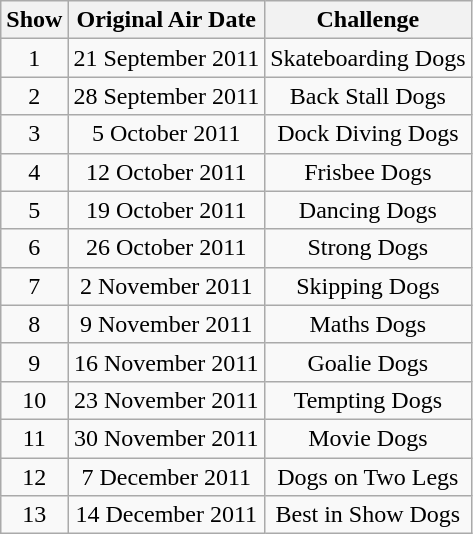<table class="wikitable"  style="text-align:center;">
<tr>
<th>Show</th>
<th>Original Air Date</th>
<th>Challenge</th>
</tr>
<tr>
<td>1</td>
<td>21 September 2011</td>
<td>Skateboarding Dogs</td>
</tr>
<tr>
<td>2</td>
<td>28 September 2011</td>
<td>Back Stall Dogs</td>
</tr>
<tr>
<td>3</td>
<td>5 October 2011</td>
<td>Dock Diving Dogs</td>
</tr>
<tr>
<td>4</td>
<td>12 October 2011</td>
<td>Frisbee Dogs</td>
</tr>
<tr>
<td>5</td>
<td>19 October 2011</td>
<td>Dancing Dogs</td>
</tr>
<tr>
<td>6</td>
<td>26 October 2011</td>
<td>Strong Dogs</td>
</tr>
<tr>
<td>7</td>
<td>2 November 2011</td>
<td>Skipping Dogs</td>
</tr>
<tr>
<td>8</td>
<td>9 November 2011</td>
<td>Maths Dogs</td>
</tr>
<tr>
<td>9</td>
<td>16 November 2011</td>
<td>Goalie Dogs</td>
</tr>
<tr>
<td>10</td>
<td>23 November 2011</td>
<td>Tempting Dogs</td>
</tr>
<tr>
<td>11</td>
<td>30 November 2011</td>
<td>Movie Dogs</td>
</tr>
<tr>
<td>12</td>
<td>7 December 2011</td>
<td>Dogs on Two Legs</td>
</tr>
<tr>
<td>13</td>
<td>14 December 2011</td>
<td>Best in Show Dogs</td>
</tr>
</table>
